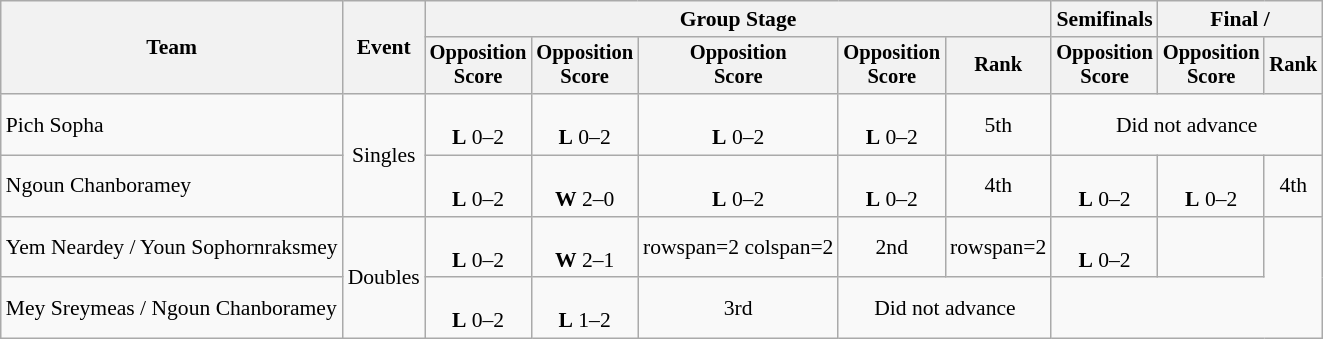<table class="wikitable" style="font-size:90%">
<tr>
<th rowspan=2>Team</th>
<th rowspan=2>Event</th>
<th colspan=5>Group Stage</th>
<th>Semifinals</th>
<th colspan=2>Final / </th>
</tr>
<tr style="font-size:95%">
<th>Opposition<br>Score</th>
<th>Opposition<br>Score</th>
<th>Opposition<br>Score</th>
<th>Opposition<br>Score</th>
<th>Rank</th>
<th>Opposition<br>Score</th>
<th>Opposition<br>Score</th>
<th>Rank</th>
</tr>
<tr align=center>
<td align=left>Pich Sopha</td>
<td rowspan=2>Singles</td>
<td><br> <strong>L</strong> 0–2</td>
<td><br> <strong>L</strong> 0–2</td>
<td><br> <strong>L</strong> 0–2</td>
<td><br> <strong>L</strong> 0–2</td>
<td>5th</td>
<td colspan=3>Did not advance</td>
</tr>
<tr align=center>
<td align=left>Ngoun Chanboramey</td>
<td><br> <strong>L</strong> 0–2</td>
<td><br> <strong>W</strong> 2–0</td>
<td><br> <strong>L</strong> 0–2</td>
<td><br> <strong>L</strong> 0–2</td>
<td>4th</td>
<td><br> <strong>L</strong> 0–2</td>
<td><br> <strong>L</strong> 0–2</td>
<td>4th</td>
</tr>
<tr align=center>
<td align=left>Yem Neardey / Youn Sophornraksmey</td>
<td rowspan=2>Doubles</td>
<td><br> <strong>L</strong> 0–2</td>
<td><br> <strong>W</strong> 2–1</td>
<td>rowspan=2 colspan=2 </td>
<td>2nd</td>
<td>rowspan=2 </td>
<td><br> <strong>L</strong> 0–2</td>
<td></td>
</tr>
<tr align=center>
<td align=left>Mey Sreymeas / Ngoun Chanboramey</td>
<td><br> <strong>L</strong> 0–2</td>
<td><br> <strong>L</strong> 1–2</td>
<td>3rd</td>
<td colspan=2>Did not advance</td>
</tr>
</table>
